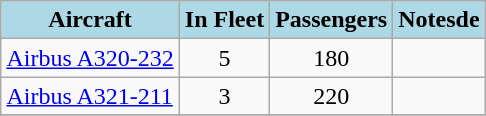<table class="wikitable" style="margin:1em auto;">
<tr>
<th style="background-color:lightblue;">Aircraft</th>
<th style="background-color:lightblue;">In Fleet</th>
<th style="background-color:lightblue;">Passengers</th>
<th style="background-color:lightblue;">Notesde</th>
</tr>
<tr>
<td><a href='#'>Airbus A320-232</a></td>
<td align=center>5</td>
<td align=center>180</td>
<td></td>
</tr>
<tr>
<td><a href='#'>Airbus A321-211</a></td>
<td align=center>3</td>
<td align=center>220</td>
<td></td>
</tr>
<tr>
</tr>
</table>
